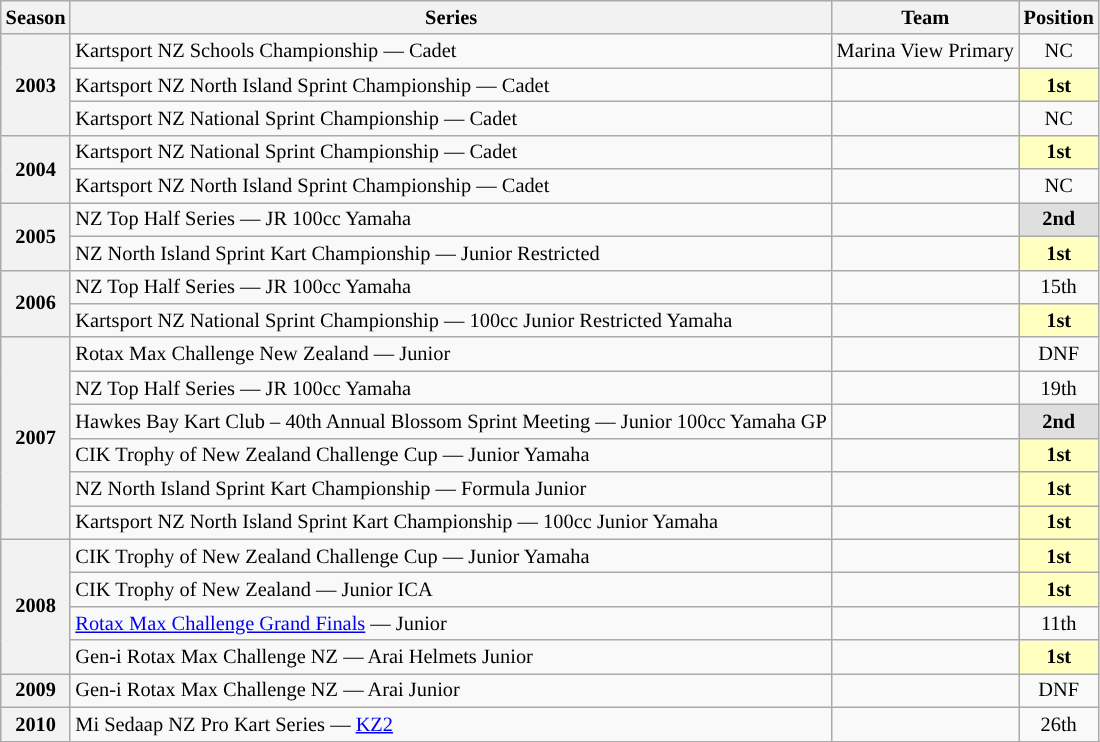<table class="wikitable" style="font-size: 85%; text-align:center">
<tr>
<th>Season</th>
<th>Series</th>
<th>Team</th>
<th>Position</th>
</tr>
<tr>
<th rowspan="3">2003</th>
<td align="left">Kartsport NZ Schools Championship — Cadet</td>
<td align="left">Marina View Primary</td>
<td>NC</td>
</tr>
<tr>
<td align="left">Kartsport NZ North Island Sprint Championship — Cadet</td>
<td align="left"></td>
<td style="background:#FFFFBF"><strong>1st</strong></td>
</tr>
<tr>
<td align="left">Kartsport NZ National Sprint Championship — Cadet</td>
<td align="left"></td>
<td>NC</td>
</tr>
<tr>
<th rowspan="2">2004</th>
<td align="left">Kartsport NZ National Sprint Championship — Cadet</td>
<td></td>
<td style="background:#FFFFBF"><strong>1st</strong></td>
</tr>
<tr>
<td align="left">Kartsport NZ North Island Sprint Championship — Cadet</td>
<td align="left"></td>
<td>NC</td>
</tr>
<tr>
<th rowspan="2">2005</th>
<td align="left">NZ Top Half Series — JR 100cc Yamaha</td>
<td></td>
<td style="background:#DFDFDF"><strong>2nd</strong></td>
</tr>
<tr>
<td align="left">NZ North Island Sprint Kart Championship — Junior Restricted</td>
<td align="left"></td>
<td style="background:#FFFFBF"><strong>1st</strong></td>
</tr>
<tr>
<th rowspan="2">2006</th>
<td align="left">NZ Top Half Series — JR 100cc Yamaha</td>
<td align="left"></td>
<td>15th</td>
</tr>
<tr>
<td align="left">Kartsport NZ National Sprint Championship — 100cc Junior Restricted Yamaha</td>
<td align="left"></td>
<td style="background:#FFFFBF"><strong>1st</strong></td>
</tr>
<tr>
<th rowspan="6">2007</th>
<td align="left">Rotax Max Challenge New Zealand — Junior</td>
<td align="left"></td>
<td>DNF</td>
</tr>
<tr>
<td align="left">NZ Top Half Series — JR 100cc Yamaha</td>
<td align="left"></td>
<td>19th</td>
</tr>
<tr>
<td align="left">Hawkes Bay Kart Club – 40th Annual Blossom Sprint Meeting —  Junior 100cc Yamaha GP</td>
<td align="left"></td>
<td style="background:#DFDFDF"><strong>2nd</strong></td>
</tr>
<tr>
<td align="left">CIK Trophy of New Zealand Challenge Cup — Junior Yamaha</td>
<td align="left"></td>
<td style="background:#FFFFBF"><strong>1st</strong></td>
</tr>
<tr>
<td align="left">NZ North Island Sprint Kart Championship — Formula Junior</td>
<td align="left"></td>
<td style="background:#FFFFBF"><strong>1st</strong></td>
</tr>
<tr>
<td align="left">Kartsport NZ North Island Sprint Kart Championship — 100cc Junior Yamaha</td>
<td align="left"></td>
<td style="background:#FFFFBF"><strong>1st</strong></td>
</tr>
<tr>
<th rowspan="4">2008</th>
<td align="left">CIK Trophy of New Zealand Challenge Cup — Junior Yamaha</td>
<td align="left"></td>
<td style="background:#FFFFBF"><strong>1st</strong></td>
</tr>
<tr>
<td align="left">CIK Trophy of New Zealand — Junior ICA</td>
<td align="left"></td>
<td style="background:#FFFFBF"><strong>1st</strong></td>
</tr>
<tr>
<td align="left"><a href='#'>Rotax Max Challenge Grand Finals</a> — Junior</td>
<td align="left"></td>
<td>11th</td>
</tr>
<tr>
<td align="left">Gen-i Rotax Max Challenge NZ — Arai Helmets Junior</td>
<td align="left"></td>
<td style="background:#FFFFBF"><strong>1st</strong></td>
</tr>
<tr>
<th>2009</th>
<td align="left">Gen-i Rotax Max Challenge NZ — Arai Junior</td>
<td align="left"></td>
<td>DNF</td>
</tr>
<tr>
<th>2010</th>
<td align="left">Mi Sedaap NZ Pro Kart Series — <a href='#'>KZ2</a></td>
<td align="left"></td>
<td>26th</td>
</tr>
</table>
